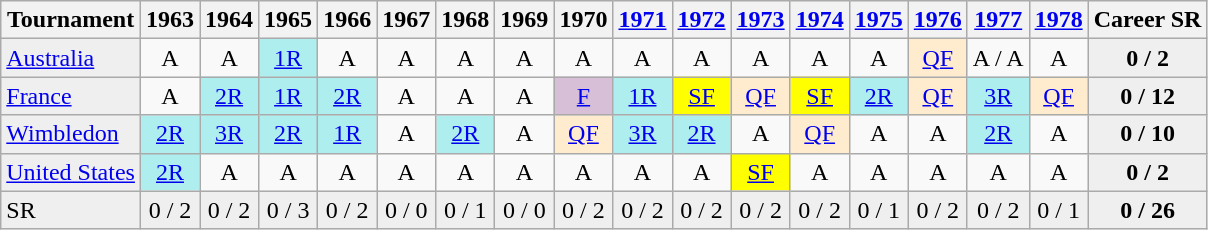<table class="wikitable">
<tr>
<th>Tournament</th>
<th>1963</th>
<th>1964</th>
<th>1965</th>
<th>1966</th>
<th>1967</th>
<th>1968</th>
<th>1969</th>
<th>1970</th>
<th><a href='#'>1971</a></th>
<th><a href='#'>1972</a></th>
<th><a href='#'>1973</a></th>
<th><a href='#'>1974</a></th>
<th><a href='#'>1975</a></th>
<th><a href='#'>1976</a></th>
<th><a href='#'>1977</a></th>
<th><a href='#'>1978</a></th>
<th>Career SR</th>
</tr>
<tr>
<td style="background:#EFEFEF;"><a href='#'>Australia</a></td>
<td align="center">A</td>
<td align="center">A</td>
<td align="center" style="background:#afeeee;"><a href='#'>1R</a></td>
<td align="center">A</td>
<td align="center">A</td>
<td align="center">A</td>
<td align="center">A</td>
<td align="center">A</td>
<td align="center">A</td>
<td align="center">A</td>
<td align="center">A</td>
<td align="center">A</td>
<td align="center">A</td>
<td align="center" style="background:#ffebcd;"><a href='#'>QF</a></td>
<td align="center">A / A</td>
<td align="center">A</td>
<td align="center" style="background:#EFEFEF;"><strong>0 / 2</strong></td>
</tr>
<tr>
<td style="background:#EFEFEF;"><a href='#'>France</a></td>
<td align="center">A</td>
<td align="center" style="background:#afeeee;"><a href='#'>2R</a></td>
<td align="center" style="background:#afeeee;"><a href='#'>1R</a></td>
<td align="center" style="background:#afeeee;"><a href='#'>2R</a></td>
<td align="center">A</td>
<td align="center">A</td>
<td align="center">A</td>
<td align="center" style="background:#D8BFD8;"><a href='#'>F</a></td>
<td align="center" style="background:#afeeee;"><a href='#'>1R</a></td>
<td align="center" style="background:yellow;"><a href='#'>SF</a></td>
<td align="center" style="background:#ffebcd;"><a href='#'>QF</a></td>
<td align="center" style="background:yellow;"><a href='#'>SF</a></td>
<td align="center" style="background:#afeeee;"><a href='#'>2R</a></td>
<td align="center" style="background:#ffebcd;"><a href='#'>QF</a></td>
<td align="center" style="background:#afeeee;"><a href='#'>3R</a></td>
<td align="center" style="background:#ffebcd;"><a href='#'>QF</a></td>
<td align="center" style="background:#EFEFEF;"><strong>0 / 12</strong></td>
</tr>
<tr>
<td style="background:#EFEFEF;"><a href='#'>Wimbledon</a></td>
<td align="center" style="background:#afeeee;"><a href='#'>2R</a></td>
<td align="center" style="background:#afeeee;"><a href='#'>3R</a></td>
<td align="center" style="background:#afeeee;"><a href='#'>2R</a></td>
<td align="center" style="background:#afeeee;"><a href='#'>1R</a></td>
<td align="center">A</td>
<td align="center" style="background:#afeeee;"><a href='#'>2R</a></td>
<td align="center">A</td>
<td align="center" style="background:#ffebcd;"><a href='#'>QF</a></td>
<td align="center" style="background:#afeeee;"><a href='#'>3R</a></td>
<td align="center" style="background:#afeeee;"><a href='#'>2R</a></td>
<td align="center">A</td>
<td align="center" style="background:#ffebcd;"><a href='#'>QF</a></td>
<td align="center">A</td>
<td align="center">A</td>
<td align="center" style="background:#afeeee;"><a href='#'>2R</a></td>
<td align="center">A</td>
<td align="center" style="background:#EFEFEF;"><strong>0 / 10</strong></td>
</tr>
<tr>
<td style="background:#EFEFEF;"><a href='#'>United States</a></td>
<td align="center"  style="background:#afeeee;"><a href='#'>2R</a></td>
<td align="center">A</td>
<td align="center">A</td>
<td align="center">A</td>
<td align="center">A</td>
<td align="center">A</td>
<td align="center">A</td>
<td align="center">A</td>
<td align="center">A</td>
<td align="center">A</td>
<td align="center"  style="background:yellow;"><a href='#'>SF</a></td>
<td align="center">A</td>
<td align="center">A</td>
<td align="center">A</td>
<td align="center">A</td>
<td align="center">A</td>
<td align="center" style="background:#EFEFEF;"><strong>0 / 2</strong></td>
</tr>
<tr>
<td style="background:#EFEFEF;">SR</td>
<td align="center" style="background:#EFEFEF;">0 / 2</td>
<td align="center" style="background:#EFEFEF;">0 / 2</td>
<td align="center" style="background:#EFEFEF;">0 / 3</td>
<td align="center" style="background:#EFEFEF;">0 / 2</td>
<td align="center" style="background:#EFEFEF;">0 / 0</td>
<td align="center" style="background:#EFEFEF;">0 / 1</td>
<td align="center" style="background:#EFEFEF;">0 / 0</td>
<td align="center" style="background:#EFEFEF;">0 / 2</td>
<td align="center" style="background:#EFEFEF;">0 / 2</td>
<td align="center" style="background:#EFEFEF;">0 / 2</td>
<td align="center" style="background:#EFEFEF;">0 / 2</td>
<td align="center" style="background:#EFEFEF;">0 / 2</td>
<td align="center" style="background:#EFEFEF;">0 / 1</td>
<td align="center" style="background:#EFEFEF;">0 / 2</td>
<td align="center" style="background:#EFEFEF;">0 / 2</td>
<td align="center" style="background:#EFEFEF;">0 / 1</td>
<td align="center" style="background:#EFEFEF;"><strong>0 / 26</strong></td>
</tr>
</table>
